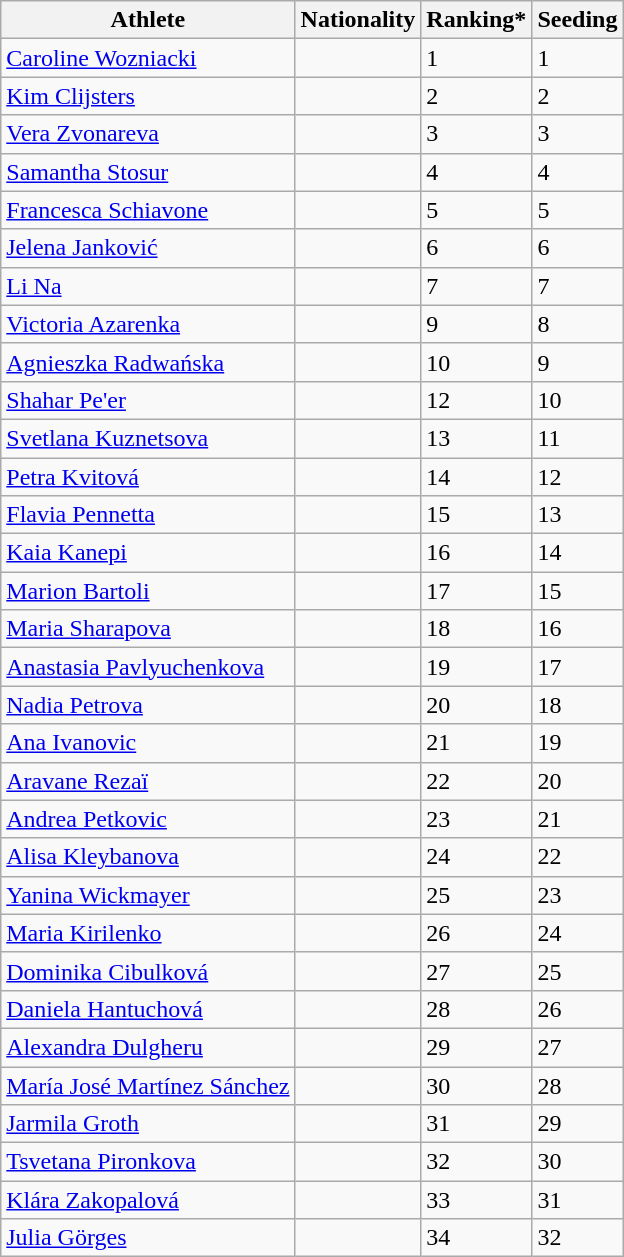<table class="wikitable" border="1">
<tr>
<th>Athlete</th>
<th>Nationality</th>
<th>Ranking*</th>
<th>Seeding</th>
</tr>
<tr>
<td><a href='#'>Caroline Wozniacki</a></td>
<td></td>
<td>1</td>
<td>1</td>
</tr>
<tr>
<td><a href='#'>Kim Clijsters</a></td>
<td></td>
<td>2</td>
<td>2</td>
</tr>
<tr>
<td><a href='#'>Vera Zvonareva</a></td>
<td></td>
<td>3</td>
<td>3</td>
</tr>
<tr>
<td><a href='#'>Samantha Stosur</a></td>
<td></td>
<td>4</td>
<td>4</td>
</tr>
<tr>
<td><a href='#'>Francesca Schiavone</a></td>
<td></td>
<td>5</td>
<td>5</td>
</tr>
<tr>
<td><a href='#'>Jelena Janković</a></td>
<td></td>
<td>6</td>
<td>6</td>
</tr>
<tr>
<td><a href='#'>Li Na</a></td>
<td></td>
<td>7</td>
<td>7</td>
</tr>
<tr>
<td><a href='#'>Victoria Azarenka</a></td>
<td></td>
<td>9</td>
<td>8</td>
</tr>
<tr>
<td><a href='#'>Agnieszka Radwańska</a></td>
<td></td>
<td>10</td>
<td>9</td>
</tr>
<tr>
<td><a href='#'>Shahar Pe'er</a></td>
<td></td>
<td>12</td>
<td>10</td>
</tr>
<tr>
<td><a href='#'>Svetlana Kuznetsova</a></td>
<td></td>
<td>13</td>
<td>11</td>
</tr>
<tr>
<td><a href='#'>Petra Kvitová</a></td>
<td></td>
<td>14</td>
<td>12</td>
</tr>
<tr>
<td><a href='#'>Flavia Pennetta</a></td>
<td></td>
<td>15</td>
<td>13</td>
</tr>
<tr>
<td><a href='#'>Kaia Kanepi</a></td>
<td></td>
<td>16</td>
<td>14</td>
</tr>
<tr>
<td><a href='#'>Marion Bartoli</a></td>
<td></td>
<td>17</td>
<td>15</td>
</tr>
<tr>
<td><a href='#'>Maria Sharapova</a></td>
<td></td>
<td>18</td>
<td>16</td>
</tr>
<tr>
<td><a href='#'>Anastasia Pavlyuchenkova</a></td>
<td></td>
<td>19</td>
<td>17</td>
</tr>
<tr>
<td><a href='#'>Nadia Petrova</a></td>
<td></td>
<td>20</td>
<td>18</td>
</tr>
<tr>
<td><a href='#'>Ana Ivanovic</a></td>
<td></td>
<td>21</td>
<td>19</td>
</tr>
<tr>
<td><a href='#'>Aravane Rezaï</a></td>
<td></td>
<td>22</td>
<td>20</td>
</tr>
<tr>
<td><a href='#'>Andrea Petkovic</a></td>
<td></td>
<td>23</td>
<td>21</td>
</tr>
<tr>
<td><a href='#'>Alisa Kleybanova</a></td>
<td></td>
<td>24</td>
<td>22</td>
</tr>
<tr>
<td><a href='#'>Yanina Wickmayer</a></td>
<td></td>
<td>25</td>
<td>23</td>
</tr>
<tr>
<td><a href='#'>Maria Kirilenko</a></td>
<td></td>
<td>26</td>
<td>24</td>
</tr>
<tr>
<td><a href='#'>Dominika Cibulková</a></td>
<td></td>
<td>27</td>
<td>25</td>
</tr>
<tr>
<td><a href='#'>Daniela Hantuchová</a></td>
<td></td>
<td>28</td>
<td>26</td>
</tr>
<tr>
<td><a href='#'>Alexandra Dulgheru</a></td>
<td></td>
<td>29</td>
<td>27</td>
</tr>
<tr>
<td><a href='#'>María José Martínez Sánchez</a></td>
<td></td>
<td>30</td>
<td>28</td>
</tr>
<tr>
<td><a href='#'>Jarmila Groth</a></td>
<td></td>
<td>31</td>
<td>29</td>
</tr>
<tr>
<td><a href='#'>Tsvetana Pironkova</a></td>
<td></td>
<td>32</td>
<td>30</td>
</tr>
<tr>
<td><a href='#'>Klára Zakopalová</a></td>
<td></td>
<td>33</td>
<td>31</td>
</tr>
<tr>
<td><a href='#'>Julia Görges</a></td>
<td></td>
<td>34</td>
<td>32<br></td>
</tr>
</table>
